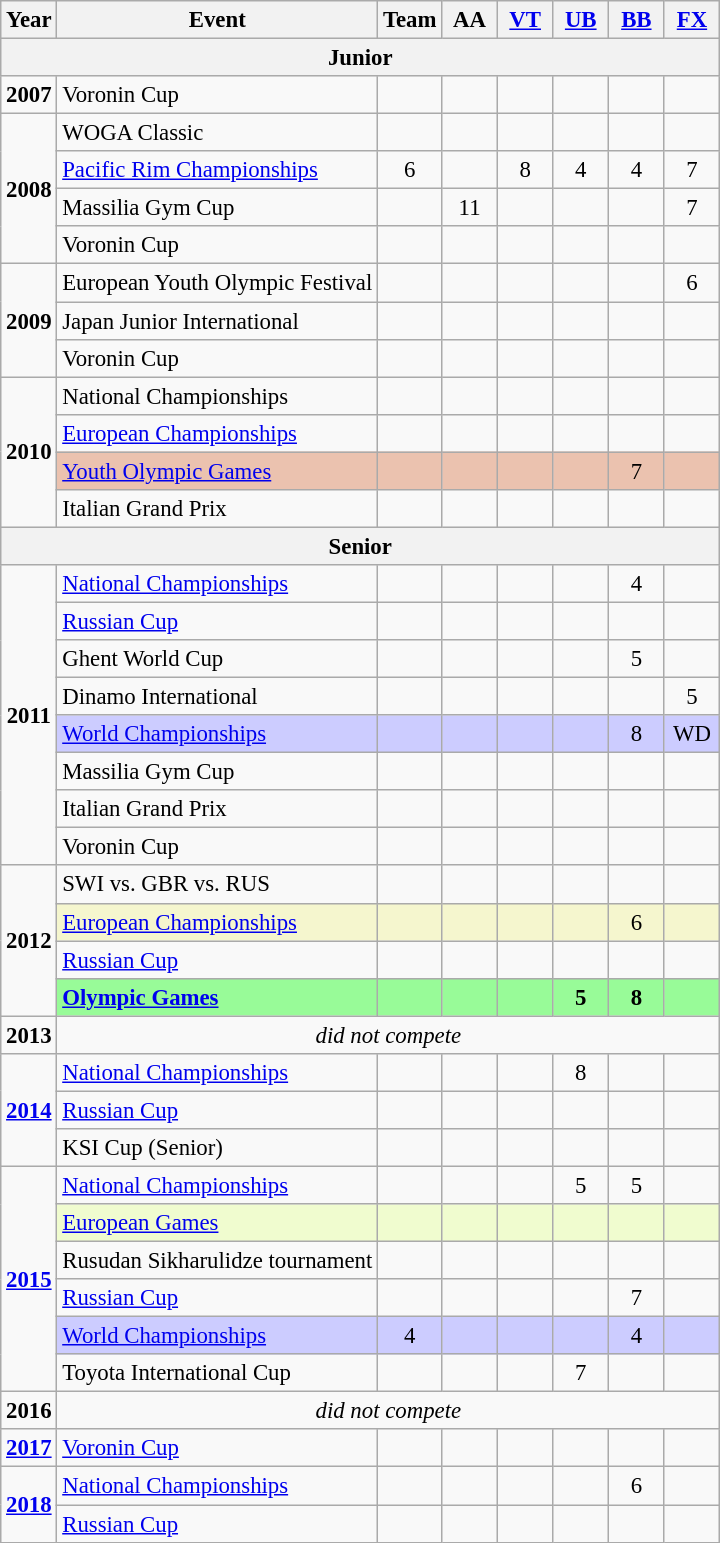<table class="wikitable" style="text-align:center; font-size:95%;">
<tr>
<th align=center>Year</th>
<th align=center>Event</th>
<th style="width:30px;">Team</th>
<th style="width:30px;">AA</th>
<th style="width:30px;"><a href='#'>VT</a></th>
<th style="width:30px;"><a href='#'>UB</a></th>
<th style="width:30px;"><a href='#'>BB</a></th>
<th style="width:30px;"><a href='#'>FX</a></th>
</tr>
<tr>
<th colspan="8"><strong>Junior</strong></th>
</tr>
<tr>
<td rowspan="1"><strong>2007</strong></td>
<td align=left>Voronin Cup</td>
<td></td>
<td></td>
<td></td>
<td></td>
<td></td>
<td></td>
</tr>
<tr>
<td rowspan="4"><strong>2008</strong></td>
<td align=left>WOGA Classic</td>
<td></td>
<td></td>
<td></td>
<td></td>
<td></td>
<td></td>
</tr>
<tr>
<td align=left><a href='#'>Pacific Rim Championships</a></td>
<td>6</td>
<td></td>
<td>8</td>
<td>4</td>
<td>4</td>
<td>7</td>
</tr>
<tr>
<td align=left>Massilia Gym Cup</td>
<td></td>
<td>11</td>
<td></td>
<td></td>
<td></td>
<td>7</td>
</tr>
<tr>
<td align=left>Voronin Cup</td>
<td></td>
<td></td>
<td></td>
<td></td>
<td></td>
<td></td>
</tr>
<tr>
<td rowspan="3"><strong>2009</strong></td>
<td align=left>European Youth Olympic Festival</td>
<td></td>
<td></td>
<td></td>
<td></td>
<td></td>
<td>6</td>
</tr>
<tr>
<td align=left>Japan Junior International</td>
<td></td>
<td></td>
<td></td>
<td></td>
<td></td>
<td></td>
</tr>
<tr>
<td align=left>Voronin Cup</td>
<td></td>
<td></td>
<td></td>
<td></td>
<td></td>
<td></td>
</tr>
<tr>
<td rowspan="4"><strong>2010</strong></td>
<td align=left>National Championships</td>
<td></td>
<td></td>
<td></td>
<td></td>
<td></td>
<td></td>
</tr>
<tr>
<td align=left><a href='#'>European Championships</a></td>
<td></td>
<td></td>
<td></td>
<td></td>
<td></td>
<td></td>
</tr>
<tr bgcolor=#EBC2AF>
<td align=left><a href='#'>Youth Olympic Games</a></td>
<td></td>
<td></td>
<td></td>
<td></td>
<td>7</td>
<td></td>
</tr>
<tr>
<td align=left>Italian Grand Prix</td>
<td></td>
<td></td>
<td></td>
<td></td>
<td></td>
<td></td>
</tr>
<tr>
<th colspan="8"><strong>Senior</strong></th>
</tr>
<tr>
<td rowspan="8"><strong>2011</strong></td>
<td align=left><a href='#'>National Championships</a></td>
<td></td>
<td></td>
<td></td>
<td></td>
<td>4</td>
<td></td>
</tr>
<tr>
<td align=left><a href='#'>Russian Cup</a></td>
<td></td>
<td></td>
<td></td>
<td></td>
<td></td>
<td></td>
</tr>
<tr>
<td align=left>Ghent World Cup</td>
<td></td>
<td></td>
<td></td>
<td></td>
<td>5</td>
<td></td>
</tr>
<tr>
<td align=left>Dinamo International</td>
<td></td>
<td></td>
<td></td>
<td></td>
<td></td>
<td>5</td>
</tr>
<tr bgcolor=#CCCCFF>
<td align=left><a href='#'>World Championships</a></td>
<td></td>
<td></td>
<td></td>
<td></td>
<td>8</td>
<td>WD</td>
</tr>
<tr>
<td align=left>Massilia Gym Cup</td>
<td></td>
<td></td>
<td></td>
<td></td>
<td></td>
<td></td>
</tr>
<tr>
<td align=left>Italian Grand Prix</td>
<td></td>
<td></td>
<td></td>
<td></td>
<td></td>
<td></td>
</tr>
<tr>
<td align=left>Voronin Cup</td>
<td></td>
<td></td>
<td></td>
<td></td>
<td></td>
<td></td>
</tr>
<tr>
<td rowspan="4"><strong>2012</strong></td>
<td align=left>SWI vs. GBR vs. RUS</td>
<td></td>
<td></td>
<td></td>
<td></td>
<td></td>
<td></td>
</tr>
<tr bgcolor=#F5F6CE>
<td align=left><a href='#'>European Championships</a></td>
<td></td>
<td></td>
<td></td>
<td></td>
<td>6</td>
<td></td>
</tr>
<tr>
<td align=left><a href='#'>Russian Cup</a></td>
<td></td>
<td></td>
<td></td>
<td></td>
<td></td>
<td></td>
</tr>
<tr bgcolor=98FB98>
<td align=left><strong><a href='#'>Olympic Games</a></strong></td>
<td></td>
<td></td>
<td></td>
<td><strong>5</strong></td>
<td><strong>8</strong></td>
<td></td>
</tr>
<tr>
<td rowspan="1"><strong>2013</strong></td>
<td colspan=7><em>did not compete</em></td>
</tr>
<tr>
<td rowspan="3"><strong><a href='#'>2014</a></strong></td>
<td align=left><a href='#'>National Championships</a></td>
<td></td>
<td></td>
<td></td>
<td>8</td>
<td></td>
<td></td>
</tr>
<tr>
<td align=left><a href='#'>Russian Cup</a></td>
<td></td>
<td></td>
<td></td>
<td></td>
<td></td>
<td></td>
</tr>
<tr>
<td align=left>KSI Cup (Senior)</td>
<td></td>
<td></td>
<td></td>
<td></td>
<td></td>
<td></td>
</tr>
<tr>
<td rowspan="6"><strong><a href='#'>2015</a></strong></td>
<td align=left><a href='#'>National Championships</a></td>
<td></td>
<td></td>
<td></td>
<td>5</td>
<td>5</td>
<td></td>
</tr>
<tr bgcolor=#f0fccf>
<td align=left><a href='#'>European Games</a></td>
<td></td>
<td></td>
<td></td>
<td></td>
<td></td>
<td></td>
</tr>
<tr>
<td align=left>Rusudan Sikharulidze tournament</td>
<td></td>
<td></td>
<td></td>
<td></td>
<td></td>
<td></td>
</tr>
<tr>
<td align=left><a href='#'>Russian Cup</a></td>
<td></td>
<td></td>
<td></td>
<td></td>
<td>7</td>
<td></td>
</tr>
<tr bgcolor=#CCCCFF>
<td align=left><a href='#'>World Championships</a></td>
<td>4</td>
<td></td>
<td></td>
<td></td>
<td>4</td>
<td></td>
</tr>
<tr>
<td align=left>Toyota International Cup</td>
<td></td>
<td></td>
<td></td>
<td>7</td>
<td></td>
<td></td>
</tr>
<tr>
<td rowspan="1"><strong>2016</strong></td>
<td colspan=7><em>did not compete</em></td>
</tr>
<tr>
<td rowspan="1"><strong><a href='#'>2017</a></strong></td>
<td align=left><a href='#'>Voronin Cup</a></td>
<td></td>
<td></td>
<td></td>
<td></td>
<td></td>
<td></td>
</tr>
<tr>
<td rowspan="2"><strong><a href='#'>2018</a></strong></td>
<td align=left><a href='#'>National Championships</a></td>
<td></td>
<td></td>
<td></td>
<td></td>
<td>6</td>
<td></td>
</tr>
<tr>
<td align=left><a href='#'>Russian Cup</a></td>
<td></td>
<td></td>
<td></td>
<td></td>
<td></td>
<td></td>
</tr>
</table>
